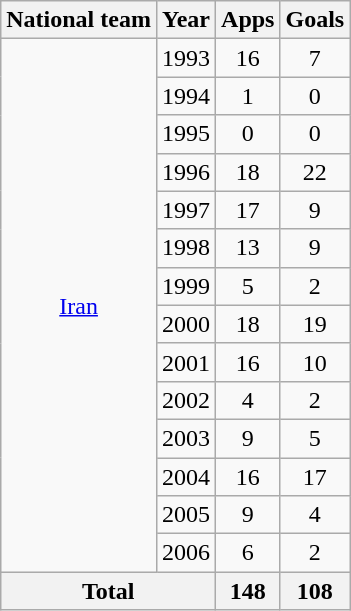<table class="wikitable" style="text-align:center">
<tr>
<th>National team</th>
<th>Year</th>
<th>Apps</th>
<th>Goals</th>
</tr>
<tr>
<td rowspan="14"><a href='#'>Iran</a></td>
<td>1993</td>
<td>16</td>
<td>7</td>
</tr>
<tr>
<td>1994</td>
<td>1</td>
<td>0</td>
</tr>
<tr>
<td>1995</td>
<td>0</td>
<td>0</td>
</tr>
<tr>
<td>1996</td>
<td>18</td>
<td>22</td>
</tr>
<tr>
<td>1997</td>
<td>17</td>
<td>9</td>
</tr>
<tr>
<td>1998</td>
<td>13</td>
<td>9</td>
</tr>
<tr>
<td>1999</td>
<td>5</td>
<td>2</td>
</tr>
<tr>
<td>2000</td>
<td>18</td>
<td>19</td>
</tr>
<tr>
<td>2001</td>
<td>16</td>
<td>10</td>
</tr>
<tr>
<td>2002</td>
<td>4</td>
<td>2</td>
</tr>
<tr>
<td>2003</td>
<td>9</td>
<td>5</td>
</tr>
<tr>
<td>2004</td>
<td>16</td>
<td>17</td>
</tr>
<tr>
<td>2005</td>
<td>9</td>
<td>4</td>
</tr>
<tr>
<td>2006</td>
<td>6</td>
<td>2</td>
</tr>
<tr>
<th colspan="2">Total</th>
<th>148</th>
<th>108</th>
</tr>
</table>
